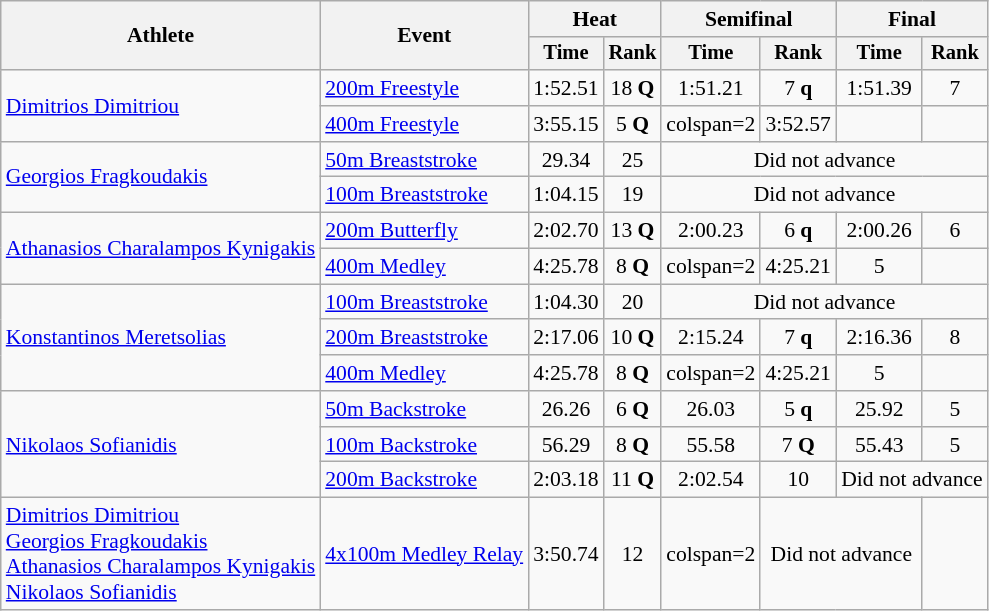<table class=wikitable style="font-size:90%">
<tr>
<th rowspan="2">Athlete</th>
<th rowspan="2">Event</th>
<th colspan="2">Heat</th>
<th colspan="2">Semifinal</th>
<th colspan="2">Final</th>
</tr>
<tr style="font-size:95%">
<th>Time</th>
<th>Rank</th>
<th>Time</th>
<th>Rank</th>
<th>Time</th>
<th>Rank</th>
</tr>
<tr align=center>
<td align=left rowspan=2><a href='#'>Dimitrios Dimitriou</a></td>
<td align=left><a href='#'>200m Freestyle</a></td>
<td>1:52.51</td>
<td>18 <strong>Q</strong></td>
<td>1:51.21</td>
<td>7 <strong>q</strong></td>
<td>1:51.39</td>
<td>7</td>
</tr>
<tr align=center>
<td align=left><a href='#'>400m Freestyle</a></td>
<td>3:55.15</td>
<td>5 <strong>Q</strong></td>
<td>colspan=2 </td>
<td>3:52.57</td>
<td></td>
</tr>
<tr align=center>
<td align=left rowspan=2><a href='#'>Georgios Fragkoudakis</a></td>
<td align=left><a href='#'>50m Breaststroke</a></td>
<td>29.34</td>
<td>25</td>
<td colspan=4>Did not advance</td>
</tr>
<tr align=center>
<td align=left><a href='#'>100m Breaststroke</a></td>
<td>1:04.15</td>
<td>19</td>
<td colspan=4>Did not advance</td>
</tr>
<tr align=center>
<td align=left rowspan=2><a href='#'>Athanasios Charalampos Kynigakis</a></td>
<td align=left><a href='#'>200m Butterfly</a></td>
<td>2:02.70</td>
<td>13 <strong>Q</strong></td>
<td>2:00.23</td>
<td>6 <strong>q</strong></td>
<td>2:00.26</td>
<td>6</td>
</tr>
<tr align=center>
<td align=left><a href='#'>400m Medley</a></td>
<td>4:25.78</td>
<td>8 <strong>Q</strong></td>
<td>colspan=2 </td>
<td>4:25.21</td>
<td>5</td>
</tr>
<tr align=center>
<td align=left rowspan=3><a href='#'>Konstantinos Meretsolias</a></td>
<td align=left><a href='#'>100m Breaststroke</a></td>
<td>1:04.30</td>
<td>20</td>
<td colspan=4>Did not advance</td>
</tr>
<tr align=center>
<td align=left><a href='#'>200m Breaststroke</a></td>
<td>2:17.06</td>
<td>10 <strong>Q</strong></td>
<td>2:15.24</td>
<td>7 <strong>q</strong></td>
<td>2:16.36</td>
<td>8</td>
</tr>
<tr align=center>
<td align=left><a href='#'>400m Medley</a></td>
<td>4:25.78</td>
<td>8 <strong>Q</strong></td>
<td>colspan=2 </td>
<td>4:25.21</td>
<td>5</td>
</tr>
<tr align=center>
<td align=left rowspan=3><a href='#'>Nikolaos Sofianidis</a></td>
<td align=left><a href='#'>50m Backstroke</a></td>
<td>26.26</td>
<td>6 <strong>Q</strong></td>
<td>26.03</td>
<td>5 <strong>q</strong></td>
<td>25.92</td>
<td>5</td>
</tr>
<tr align=center>
<td align=left><a href='#'>100m Backstroke</a></td>
<td>56.29</td>
<td>8 <strong>Q</strong></td>
<td>55.58</td>
<td>7 <strong>Q</strong></td>
<td>55.43</td>
<td>5</td>
</tr>
<tr align=center>
<td align=left><a href='#'>200m Backstroke</a></td>
<td>2:03.18</td>
<td>11 <strong>Q</strong></td>
<td>2:02.54</td>
<td>10</td>
<td colspan=2>Did not advance</td>
</tr>
<tr align=center>
<td align=left><a href='#'>Dimitrios Dimitriou</a><br><a href='#'>Georgios Fragkoudakis</a><br><a href='#'>Athanasios Charalampos Kynigakis</a><br><a href='#'>Nikolaos Sofianidis</a></td>
<td align=left><a href='#'>4x100m Medley Relay</a></td>
<td>3:50.74</td>
<td>12</td>
<td>colspan=2 </td>
<td colspan=2>Did not advance</td>
</tr>
</table>
